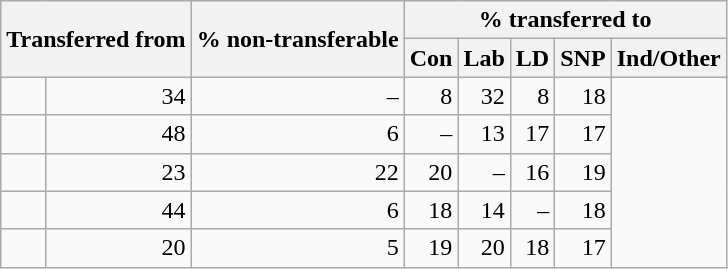<table class="wikitable" style="text-align:right;">
<tr>
<th rowspan="2" colspan="2">Transferred from</th>
<th rowspan="2">% non-transferable</th>
<th colspan="5">% transferred to</th>
</tr>
<tr>
<th>Con</th>
<th>Lab</th>
<th>LD</th>
<th>SNP</th>
<th>Ind/Other</th>
</tr>
<tr>
<td></td>
<td>34</td>
<td>–</td>
<td>8</td>
<td>32</td>
<td>8</td>
<td>18</td>
</tr>
<tr>
<td></td>
<td>48</td>
<td>6</td>
<td>–</td>
<td>13</td>
<td>17</td>
<td>17</td>
</tr>
<tr>
<td></td>
<td>23</td>
<td>22</td>
<td>20</td>
<td>–</td>
<td>16</td>
<td>19</td>
</tr>
<tr>
<td></td>
<td>44</td>
<td>6</td>
<td>18</td>
<td>14</td>
<td>–</td>
<td>18</td>
</tr>
<tr>
<td></td>
<td>20</td>
<td>5</td>
<td>19</td>
<td>20</td>
<td>18</td>
<td>17</td>
</tr>
</table>
